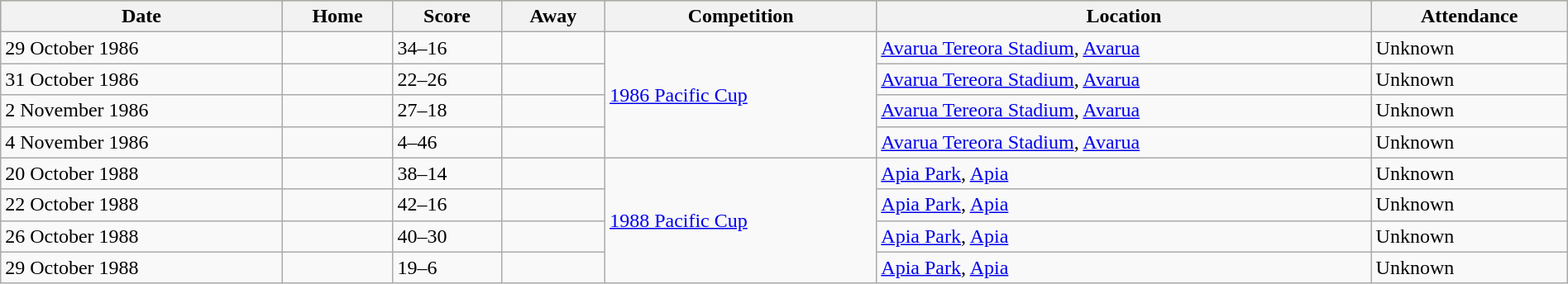<table class="wikitable" width=100%>
<tr bgcolor=#bdb76b>
<th>Date</th>
<th>Home</th>
<th>Score</th>
<th>Away</th>
<th>Competition</th>
<th>Location</th>
<th>Attendance</th>
</tr>
<tr>
<td>29 October 1986</td>
<td></td>
<td>34–16</td>
<td></td>
<td rowspan=4><a href='#'>1986 Pacific Cup</a></td>
<td> <a href='#'>Avarua Tereora Stadium</a>, <a href='#'>Avarua</a></td>
<td>Unknown</td>
</tr>
<tr>
<td>31 October 1986</td>
<td></td>
<td>22–26</td>
<td></td>
<td> <a href='#'>Avarua Tereora Stadium</a>, <a href='#'>Avarua</a></td>
<td>Unknown</td>
</tr>
<tr>
<td>2 November 1986</td>
<td></td>
<td>27–18</td>
<td></td>
<td> <a href='#'>Avarua Tereora Stadium</a>, <a href='#'>Avarua</a></td>
<td>Unknown</td>
</tr>
<tr>
<td>4 November 1986</td>
<td></td>
<td>4–46</td>
<td></td>
<td> <a href='#'>Avarua Tereora Stadium</a>, <a href='#'>Avarua</a></td>
<td>Unknown</td>
</tr>
<tr>
<td>20 October 1988</td>
<td></td>
<td>38–14</td>
<td></td>
<td rowspan=4><a href='#'>1988 Pacific Cup</a></td>
<td> <a href='#'>Apia Park</a>, <a href='#'>Apia</a></td>
<td>Unknown</td>
</tr>
<tr>
<td>22 October 1988</td>
<td></td>
<td>42–16</td>
<td></td>
<td> <a href='#'>Apia Park</a>, <a href='#'>Apia</a></td>
<td>Unknown</td>
</tr>
<tr>
<td>26 October 1988</td>
<td></td>
<td>40–30</td>
<td></td>
<td> <a href='#'>Apia Park</a>, <a href='#'>Apia</a></td>
<td>Unknown</td>
</tr>
<tr>
<td>29 October 1988</td>
<td></td>
<td>19–6</td>
<td></td>
<td> <a href='#'>Apia Park</a>, <a href='#'>Apia</a></td>
<td>Unknown</td>
</tr>
</table>
